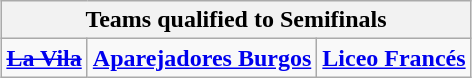<table class="wikitable" style="text-align: center; margin: 0 auto;">
<tr>
<th colspan="3">Teams qualified to Semifinals</th>
</tr>
<tr>
<td><strong><a href='#'><s>La Vila</s></a></strong></td>
<td><strong><a href='#'>Aparejadores Burgos</a></strong></td>
<td><strong><a href='#'>Liceo Francés</a></strong></td>
</tr>
</table>
